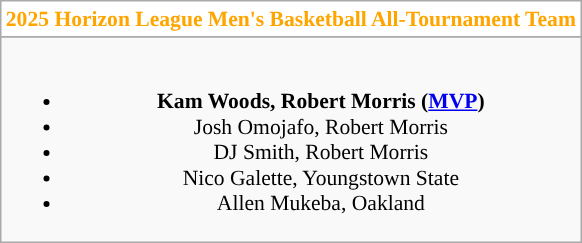<table class="wikitable" style="white-space:nowrap; font-size:90%;">
<tr>
<td colspan="2" style="text-align:center; background-color:#FFFFFF; color:#ffa500;"><strong>2025 Horizon League Men's Basketball All-Tournament Team</strong></td>
</tr>
<tr>
</tr>
<tr>
<td style="text-align:center;"><br><ul><li><strong>Kam Woods, Robert Morris (<a href='#'>MVP</a>)</strong></li><li>Josh Omojafo, Robert Morris</li><li>DJ Smith, Robert Morris</li><li>Nico Galette, Youngstown State</li><li>Allen Mukeba, Oakland</li></ul></td>
</tr>
</table>
